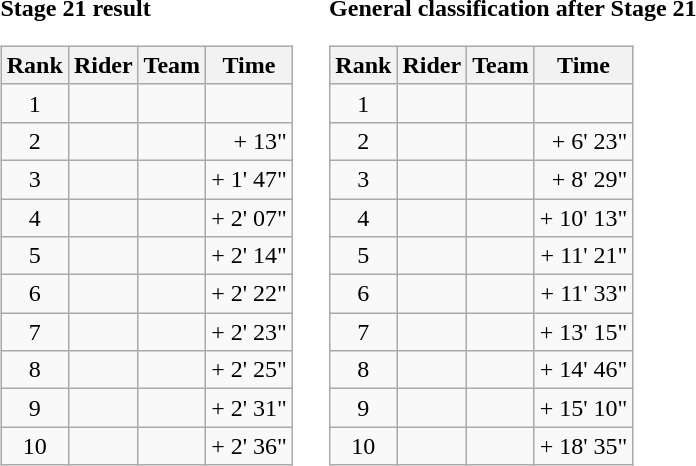<table>
<tr>
<td><strong>Stage 21 result</strong><br><table class="wikitable">
<tr>
<th scope="col">Rank</th>
<th scope="col">Rider</th>
<th scope="col">Team</th>
<th scope="col">Time</th>
</tr>
<tr>
<td style="text-align:center;">1</td>
<td></td>
<td></td>
<td style="text-align:right;"></td>
</tr>
<tr>
<td style="text-align:center;">2</td>
<td></td>
<td></td>
<td style="text-align:right;">+ 13"</td>
</tr>
<tr>
<td style="text-align:center;">3</td>
<td></td>
<td></td>
<td style="text-align:right;">+ 1' 47"</td>
</tr>
<tr>
<td style="text-align:center;">4</td>
<td></td>
<td></td>
<td style="text-align:right;">+ 2' 07"</td>
</tr>
<tr>
<td style="text-align:center;">5</td>
<td></td>
<td></td>
<td style="text-align:right;">+ 2' 14"</td>
</tr>
<tr>
<td style="text-align:center;">6</td>
<td></td>
<td></td>
<td style="text-align:right;">+ 2' 22"</td>
</tr>
<tr>
<td style="text-align:center;">7</td>
<td></td>
<td></td>
<td style="text-align:right;">+ 2' 23"</td>
</tr>
<tr>
<td style="text-align:center;">8</td>
<td></td>
<td></td>
<td style="text-align:right;">+ 2' 25"</td>
</tr>
<tr>
<td style="text-align:center;">9</td>
<td></td>
<td></td>
<td style="text-align:right;">+ 2' 31"</td>
</tr>
<tr>
<td style="text-align:center;">10</td>
<td></td>
<td></td>
<td style="text-align:right;">+ 2' 36"</td>
</tr>
</table>
</td>
<td></td>
<td><strong>General classification after Stage 21</strong><br><table class="wikitable">
<tr>
<th scope="col">Rank</th>
<th scope="col">Rider</th>
<th scope="col">Team</th>
<th scope="col">Time</th>
</tr>
<tr>
<td style="text-align:center;">1</td>
<td></td>
<td></td>
<td style="text-align:right;"></td>
</tr>
<tr>
<td style="text-align:center;">2</td>
<td></td>
<td></td>
<td style="text-align:right;">+ 6' 23"</td>
</tr>
<tr>
<td style="text-align:center;">3</td>
<td></td>
<td></td>
<td style="text-align:right;">+ 8' 29"</td>
</tr>
<tr>
<td style="text-align:center;">4</td>
<td></td>
<td></td>
<td style="text-align:right;">+ 10' 13"</td>
</tr>
<tr>
<td style="text-align:center;">5</td>
<td></td>
<td></td>
<td style="text-align:right;">+ 11' 21"</td>
</tr>
<tr>
<td style="text-align:center;">6</td>
<td></td>
<td></td>
<td style="text-align:right;">+ 11' 33"</td>
</tr>
<tr>
<td style="text-align:center;">7</td>
<td></td>
<td></td>
<td style="text-align:right;">+ 13' 15"</td>
</tr>
<tr>
<td style="text-align:center;">8</td>
<td></td>
<td></td>
<td style="text-align:right;">+ 14' 46"</td>
</tr>
<tr>
<td style="text-align:center;">9</td>
<td></td>
<td></td>
<td style="text-align:right;">+ 15' 10"</td>
</tr>
<tr>
<td style="text-align:center;">10</td>
<td></td>
<td></td>
<td style="text-align:right;">+ 18' 35"</td>
</tr>
</table>
</td>
</tr>
</table>
